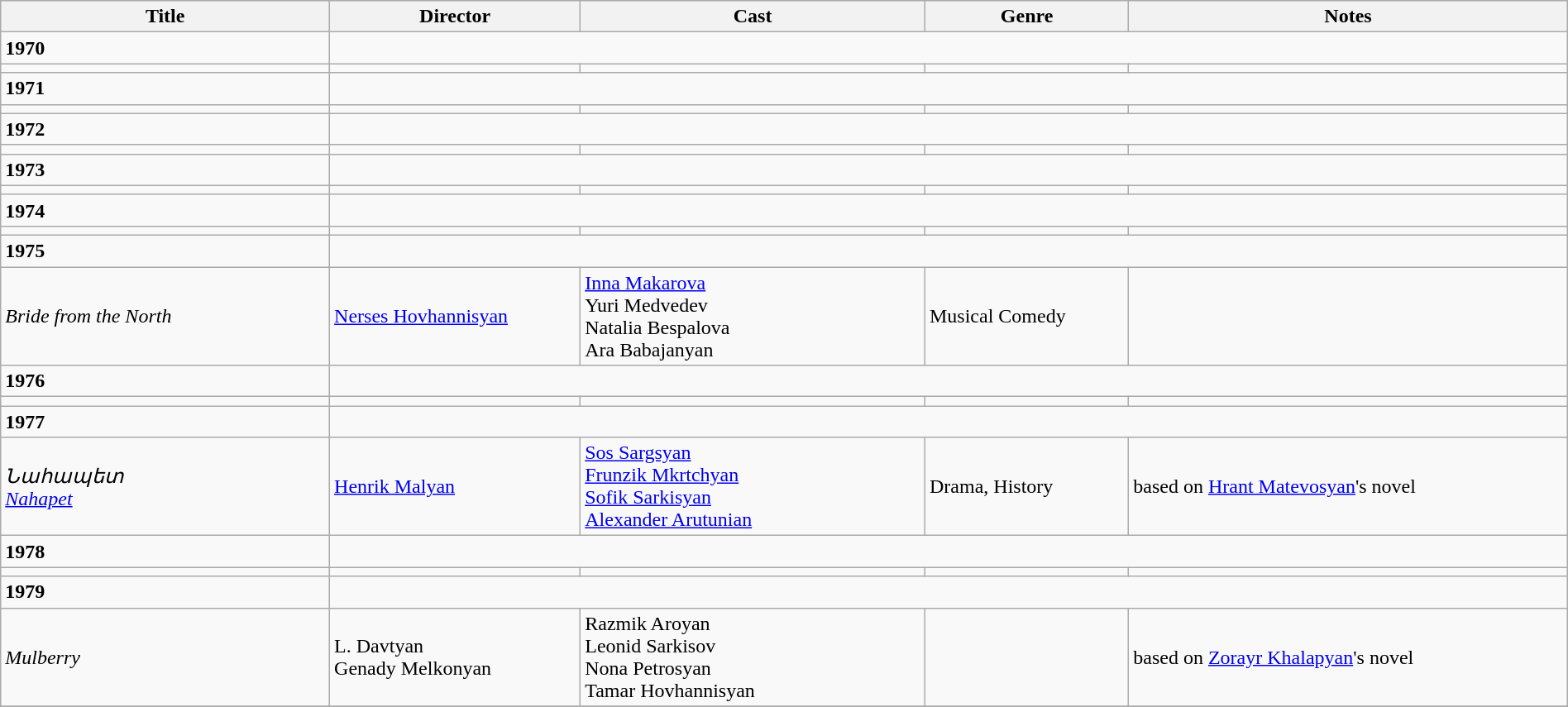<table class="wikitable" width= "100%">
<tr>
<th width=21%>Title</th>
<th width=16%>Director</th>
<th width=22%>Cast</th>
<th width=13%>Genre</th>
<th width=28%>Notes</th>
</tr>
<tr>
<td><strong>1970</strong></td>
</tr>
<tr>
<td></td>
<td></td>
<td></td>
<td></td>
<td></td>
</tr>
<tr>
<td><strong>1971</strong></td>
</tr>
<tr>
<td></td>
<td></td>
<td></td>
<td></td>
<td></td>
</tr>
<tr>
<td><strong>1972</strong></td>
</tr>
<tr>
<td></td>
<td></td>
<td></td>
<td></td>
<td></td>
</tr>
<tr>
<td><strong>1973</strong></td>
</tr>
<tr>
<td></td>
<td></td>
<td></td>
<td></td>
<td></td>
</tr>
<tr>
<td><strong>1974</strong></td>
</tr>
<tr>
<td></td>
<td></td>
<td></td>
<td></td>
<td></td>
</tr>
<tr>
<td><strong>1975</strong></td>
</tr>
<tr>
<td><em>Bride from the North</em></td>
<td><a href='#'>Nerses Hovhannisyan</a></td>
<td><a href='#'>Inna Makarova</a><br>Yuri Medvedev<br>Natalia Bespalova<br>Ara Babajanyan</td>
<td>Musical Comedy</td>
<td></td>
</tr>
<tr>
<td><strong>1976</strong></td>
</tr>
<tr>
<td></td>
<td></td>
<td></td>
<td></td>
<td></td>
</tr>
<tr>
<td><strong>1977</strong></td>
</tr>
<tr>
<td><em>Նահապետ</em><br><em><a href='#'>Nahapet</a></em></td>
<td><a href='#'>Henrik Malyan</a></td>
<td><a href='#'>Sos Sargsyan</a><br><a href='#'>Frunzik Mkrtchyan</a><br><a href='#'>Sofik Sarkisyan</a><br><a href='#'>Alexander Arutunian</a></td>
<td>Drama, History</td>
<td>based on <a href='#'>Hrant Matevosyan</a>'s novel</td>
</tr>
<tr>
<td><strong>1978</strong></td>
</tr>
<tr>
<td></td>
<td></td>
<td></td>
<td></td>
<td></td>
</tr>
<tr>
<td><strong>1979</strong></td>
</tr>
<tr>
<td><em>Mulberry</em></td>
<td>L. Davtyan<br>Genady Melkonyan</td>
<td>Razmik Aroyan<br>Leonid Sarkisov<br>Nona Petrosyan<br>Tamar Hovhannisyan</td>
<td></td>
<td>based on <a href='#'>Zorayr Khalapyan</a>'s novel</td>
</tr>
<tr>
</tr>
</table>
